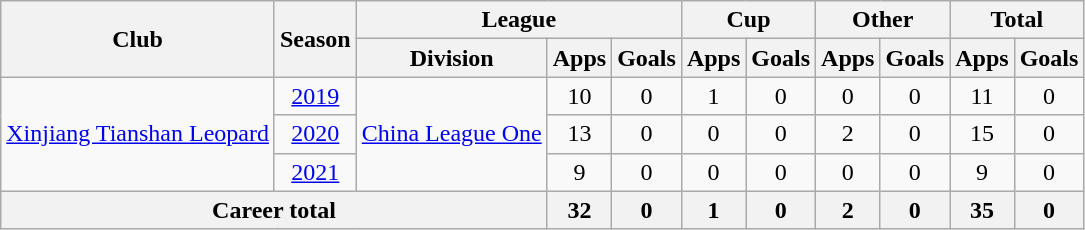<table class="wikitable" style="text-align: center">
<tr>
<th rowspan="2">Club</th>
<th rowspan="2">Season</th>
<th colspan="3">League</th>
<th colspan="2">Cup</th>
<th colspan="2">Other</th>
<th colspan="2">Total</th>
</tr>
<tr>
<th>Division</th>
<th>Apps</th>
<th>Goals</th>
<th>Apps</th>
<th>Goals</th>
<th>Apps</th>
<th>Goals</th>
<th>Apps</th>
<th>Goals</th>
</tr>
<tr>
<td rowspan="3"><a href='#'>Xinjiang Tianshan Leopard</a></td>
<td><a href='#'>2019</a></td>
<td rowspan="3"><a href='#'>China League One</a></td>
<td>10</td>
<td>0</td>
<td>1</td>
<td>0</td>
<td>0</td>
<td>0</td>
<td>11</td>
<td>0</td>
</tr>
<tr>
<td><a href='#'>2020</a></td>
<td>13</td>
<td>0</td>
<td>0</td>
<td>0</td>
<td>2</td>
<td>0</td>
<td>15</td>
<td>0</td>
</tr>
<tr>
<td><a href='#'>2021</a></td>
<td>9</td>
<td>0</td>
<td>0</td>
<td>0</td>
<td>0</td>
<td>0</td>
<td>9</td>
<td>0</td>
</tr>
<tr>
<th colspan=3>Career total</th>
<th>32</th>
<th>0</th>
<th>1</th>
<th>0</th>
<th>2</th>
<th>0</th>
<th>35</th>
<th>0</th>
</tr>
</table>
